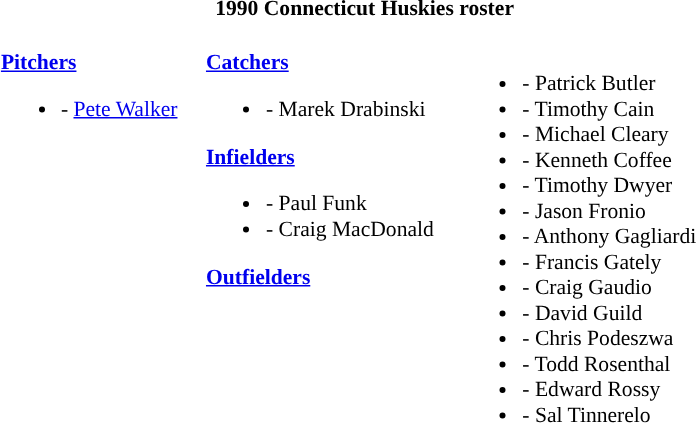<table class="toccolours" style="border-collapse:collapse; font-size:90%;">
<tr>
<th colspan=9>1990 Connecticut Huskies roster</th>
</tr>
<tr>
</tr>
<tr>
<td width="03"> </td>
<td valign="top"><br><strong><a href='#'>Pitchers</a></strong><ul><li>- <a href='#'>Pete Walker</a></li></ul></td>
<td width="15"> </td>
<td valign="top"><br><strong><a href='#'>Catchers</a></strong><ul><li>- Marek Drabinski</li></ul><strong><a href='#'>Infielders</a></strong><ul><li>- Paul Funk</li><li>- Craig MacDonald</li></ul><strong><a href='#'>Outfielders</a></strong></td>
<td width="15"> </td>
<td valign="top"><br><ul><li>- Patrick Butler</li><li>- Timothy Cain</li><li>- Michael Cleary</li><li>- Kenneth Coffee</li><li>- Timothy Dwyer</li><li>- Jason Fronio</li><li>- Anthony Gagliardi</li><li>- Francis Gately</li><li>- Craig Gaudio</li><li>- David Guild</li><li>- Chris Podeszwa</li><li>- Todd Rosenthal</li><li>- Edward Rossy</li><li>- Sal Tinnerelo</li></ul></td>
<td width="25"> </td>
</tr>
</table>
